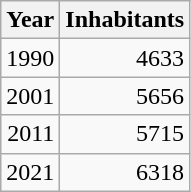<table cellspacing="0" cellpadding="0">
<tr>
<td valign="top"><br><table class="wikitable sortable zebra hintergrundfarbe5">
<tr>
<th>Year</th>
<th>Inhabitants</th>
</tr>
<tr align="right">
<td>1990</td>
<td>4633</td>
</tr>
<tr align="right">
<td>2001</td>
<td>5656</td>
</tr>
<tr align="right">
<td>2011</td>
<td>5715</td>
</tr>
<tr align="right">
<td>2021</td>
<td>6318</td>
</tr>
</table>
</td>
</tr>
</table>
